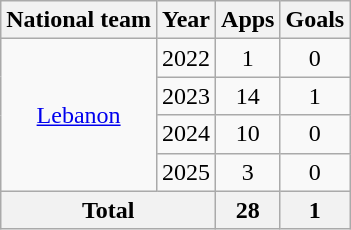<table class="wikitable" style="text-align:center">
<tr>
<th>National team</th>
<th>Year</th>
<th>Apps</th>
<th>Goals</th>
</tr>
<tr>
<td rowspan="4"><a href='#'>Lebanon</a></td>
<td>2022</td>
<td>1</td>
<td>0</td>
</tr>
<tr>
<td>2023</td>
<td>14</td>
<td>1</td>
</tr>
<tr>
<td>2024</td>
<td>10</td>
<td>0</td>
</tr>
<tr>
<td>2025</td>
<td>3</td>
<td>0</td>
</tr>
<tr>
<th colspan="2">Total</th>
<th>28</th>
<th>1</th>
</tr>
</table>
